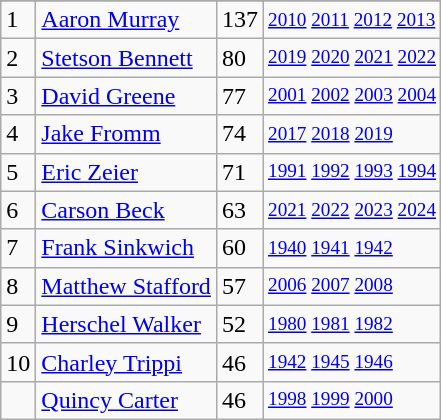<table class="wikitable">
<tr>
</tr>
<tr>
<td>1</td>
<td><a href='#'>Aaron Murray</a></td>
<td><abbr>137</abbr></td>
<td style="font-size:80%;"><a href='#'>2010</a> <a href='#'>2011</a> <a href='#'>2012</a> <a href='#'>2013</a></td>
</tr>
<tr>
<td>2</td>
<td><a href='#'>Stetson Bennett</a></td>
<td><abbr>80</abbr></td>
<td style="font-size:80%;"><a href='#'>2019</a> <a href='#'>2020</a> <a href='#'>2021</a> <a href='#'>2022</a></td>
</tr>
<tr>
<td>3</td>
<td><a href='#'>David Greene</a></td>
<td><abbr>77</abbr></td>
<td style="font-size:80%;"><a href='#'>2001</a> <a href='#'>2002</a> <a href='#'>2003</a> <a href='#'>2004</a></td>
</tr>
<tr>
<td>4</td>
<td><a href='#'>Jake Fromm</a></td>
<td><abbr>74</abbr></td>
<td style="font-size:80%;"><a href='#'>2017</a> <a href='#'>2018</a> <a href='#'>2019</a></td>
</tr>
<tr>
<td>5</td>
<td><a href='#'>Eric Zeier</a></td>
<td><abbr>71</abbr></td>
<td style="font-size:80%;"><a href='#'>1991</a> <a href='#'>1992</a> <a href='#'>1993</a> <a href='#'>1994</a></td>
</tr>
<tr>
<td>6</td>
<td><a href='#'>Carson Beck</a></td>
<td><abbr>63</abbr></td>
<td style="font-size:80%;"><a href='#'>2021</a> <a href='#'>2022</a> <a href='#'>2023</a> <a href='#'>2024</a></td>
</tr>
<tr>
<td>7</td>
<td><a href='#'>Frank Sinkwich</a></td>
<td><abbr>60</abbr></td>
<td style="font-size:80%;"><a href='#'>1940</a> <a href='#'>1941</a> <a href='#'>1942</a></td>
</tr>
<tr>
<td>8</td>
<td><a href='#'>Matthew Stafford</a></td>
<td><abbr>57</abbr></td>
<td style="font-size:80%;"><a href='#'>2006</a> <a href='#'>2007</a> <a href='#'>2008</a></td>
</tr>
<tr>
<td>9</td>
<td><a href='#'>Herschel Walker</a></td>
<td><abbr>52</abbr></td>
<td style="font-size:80%;"><a href='#'>1980</a> <a href='#'>1981</a> <a href='#'>1982</a></td>
</tr>
<tr>
<td>10</td>
<td><a href='#'>Charley Trippi</a></td>
<td><abbr>46</abbr></td>
<td style="font-size:80%;"><a href='#'>1942</a> <a href='#'>1945</a> <a href='#'>1946</a></td>
</tr>
<tr>
<td></td>
<td><a href='#'>Quincy Carter</a></td>
<td><abbr>46</abbr></td>
<td style="font-size:80%;"><a href='#'>1998</a> <a href='#'>1999</a> <a href='#'>2000</a></td>
</tr>
</table>
